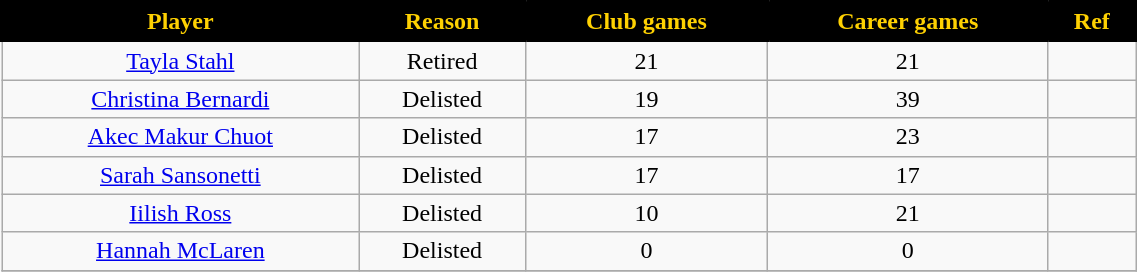<table class="wikitable" style="text-align:center; font-size:100%; width:60%">
<tr>
<th style="background:black; color:#FED102; border: solid black 2px;">Player</th>
<th style="background:black; color:#FED102; border: solid black 2px;">Reason</th>
<th style="background:black; color:#FED102; border: solid black 2px;">Club games</th>
<th style="background:black; color:#FED102; border: solid black 2px;">Career games</th>
<th style="background:black; color:#FED102; border: solid black 2px;">Ref</th>
</tr>
<tr>
<td><a href='#'>Tayla Stahl</a></td>
<td>Retired</td>
<td>21</td>
<td>21</td>
<td></td>
</tr>
<tr>
<td><a href='#'>Christina Bernardi</a></td>
<td>Delisted</td>
<td>19</td>
<td>39</td>
<td></td>
</tr>
<tr>
<td><a href='#'>Akec Makur Chuot</a></td>
<td>Delisted</td>
<td>17</td>
<td>23</td>
<td></td>
</tr>
<tr>
<td><a href='#'>Sarah Sansonetti</a></td>
<td>Delisted</td>
<td>17</td>
<td>17</td>
<td></td>
</tr>
<tr>
<td><a href='#'>Iilish Ross</a></td>
<td>Delisted</td>
<td>10</td>
<td>21</td>
<td></td>
</tr>
<tr>
<td><a href='#'>Hannah McLaren</a></td>
<td>Delisted</td>
<td>0</td>
<td>0</td>
<td></td>
</tr>
<tr>
</tr>
</table>
